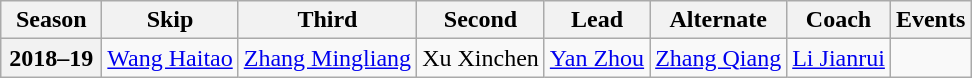<table class="wikitable">
<tr>
<th scope="col" width=60>Season</th>
<th scope="col">Skip</th>
<th scope="col">Third</th>
<th scope="col">Second</th>
<th scope="col">Lead</th>
<th scope="col">Alternate</th>
<th scope="col">Coach</th>
<th scope="col">Events</th>
</tr>
<tr>
<th scope="row">2018–19</th>
<td><a href='#'>Wang Haitao</a></td>
<td><a href='#'>Zhang Mingliang</a></td>
<td>Xu Xinchen</td>
<td><a href='#'>Yan Zhou</a></td>
<td><a href='#'>Zhang Qiang</a></td>
<td><a href='#'>Li Jianrui</a></td>
<td> </td>
</tr>
</table>
